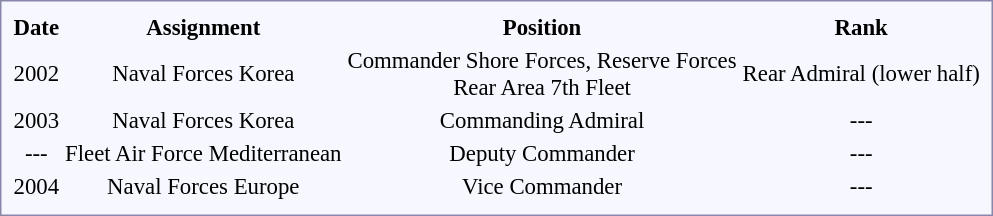<table style="border:1px solid #8888aa; background-color:#f7f8ff; padding:5px; font-size:95%; margin: 0px 12px 12px 0px;">
<tr>
<td align="center"><strong>Date</strong></td>
<td align="center"><strong>Assignment</strong></td>
<td align="center"><strong>Position</strong></td>
<td align="center"><strong>Rank</strong></td>
</tr>
<tr>
<td align="center">2002</td>
<td align="center">Naval Forces Korea</td>
<td align="center">Commander Shore Forces, Reserve Forces<br>Rear Area 7th Fleet</td>
<td align="center">Rear Admiral (lower half)</td>
</tr>
<tr>
<td align="center">2003</td>
<td align="center">Naval Forces Korea</td>
<td align="center">Commanding Admiral</td>
<td align="center">---</td>
</tr>
<tr>
<td align="center">---</td>
<td align="center">Fleet Air Force Mediterranean</td>
<td align="center">Deputy Commander</td>
<td align="center">---</td>
</tr>
<tr>
<td align="center">2004</td>
<td align="center">Naval Forces Europe</td>
<td align="center">Vice Commander</td>
<td align="center">---</td>
</tr>
<tr>
</tr>
</table>
